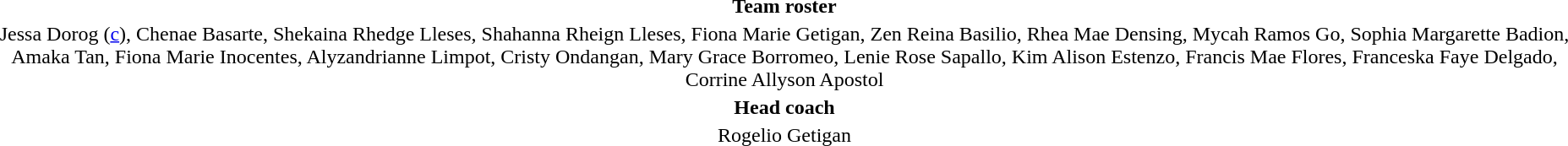<table style="text-align:center; margin-top:2em; margin-left:auto; margin-right:auto">
<tr>
<td><strong>Team roster</strong></td>
</tr>
<tr>
<td>Jessa Dorog (<a href='#'>c</a>), Chenae Basarte, Shekaina Rhedge Lleses, Shahanna Rheign Lleses, Fiona Marie Getigan, Zen Reina Basilio, Rhea Mae Densing, Mycah Ramos Go, Sophia Margarette Badion, Amaka Tan, Fiona Marie Inocentes, Alyzandrianne Limpot, Cristy Ondangan, Mary Grace Borromeo, Lenie Rose Sapallo, Kim Alison Estenzo, Francis Mae Flores, Franceska Faye Delgado, Corrine Allyson Apostol</td>
</tr>
<tr>
<td><strong>Head coach</strong></td>
</tr>
<tr>
<td>Rogelio Getigan</td>
</tr>
</table>
